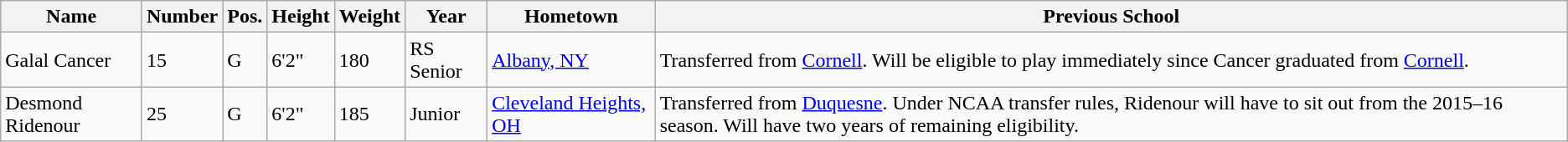<table class="wikitable sortable" border="1">
<tr>
<th>Name</th>
<th>Number</th>
<th>Pos.</th>
<th>Height</th>
<th>Weight</th>
<th>Year</th>
<th>Hometown</th>
<th class="unsortable">Previous School</th>
</tr>
<tr>
<td>Galal Cancer</td>
<td>15</td>
<td>G</td>
<td>6'2"</td>
<td>180</td>
<td>RS Senior</td>
<td><a href='#'>Albany, NY</a></td>
<td>Transferred from <a href='#'>Cornell</a>. Will be eligible to play immediately since Cancer graduated from <a href='#'>Cornell</a>.</td>
</tr>
<tr>
<td>Desmond Ridenour</td>
<td>25</td>
<td>G</td>
<td>6'2"</td>
<td>185</td>
<td>Junior</td>
<td><a href='#'>Cleveland Heights, OH</a></td>
<td>Transferred from <a href='#'>Duquesne</a>.  Under NCAA transfer rules, Ridenour will have to sit out from the 2015–16 season. Will have two years of remaining eligibility.</td>
</tr>
</table>
